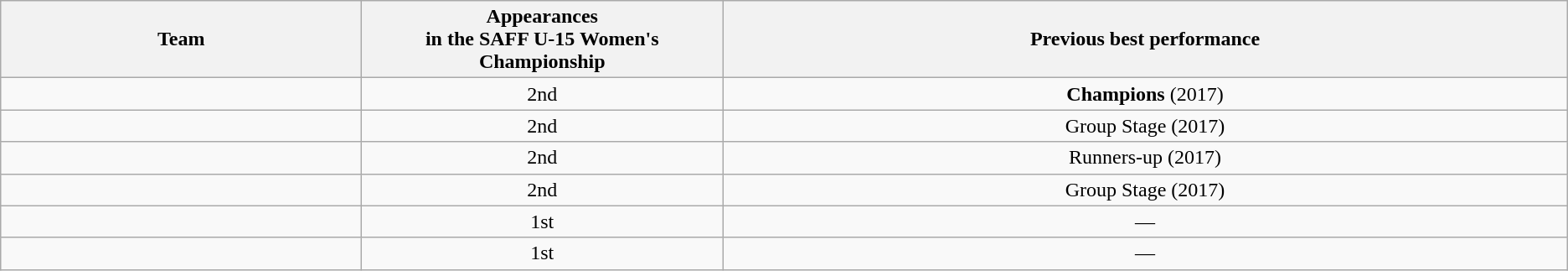<table class="wikitable">
<tr>
<th style="width:16.67%;">Team</th>
<th style="width:16.67%;">Appearances <br> in the SAFF U-15 Women's Championship</th>
<th width=39%>Previous best performance</th>
</tr>
<tr>
<td align="left"></td>
<td align=center>2nd</td>
<td align=center><strong>Champions</strong> (2017)</td>
</tr>
<tr>
<td align="left"></td>
<td align=center>2nd</td>
<td align=center>Group Stage (2017)</td>
</tr>
<tr>
<td align="left"></td>
<td align=center>2nd</td>
<td align=center>Runners-up (2017)</td>
</tr>
<tr>
<td align="left"></td>
<td align=center>2nd</td>
<td align=center>Group Stage (2017)</td>
</tr>
<tr>
<td align="left"></td>
<td align=center>1st</td>
<td align=center>—</td>
</tr>
<tr>
<td align="left"></td>
<td align=center>1st</td>
<td align=center>—</td>
</tr>
</table>
